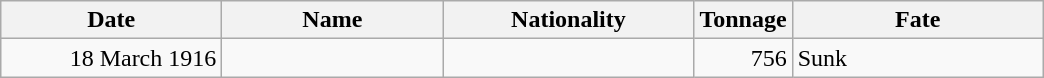<table class="wikitable sortable">
<tr>
<th width="140px">Date</th>
<th width="140px">Name</th>
<th width="160px">Nationality</th>
<th width="25px">Tonnage</th>
<th width="160px">Fate</th>
</tr>
<tr>
<td align="right">18 March 1916</td>
<td align="left"></td>
<td align="left"></td>
<td align="right">756</td>
<td align="left">Sunk</td>
</tr>
</table>
